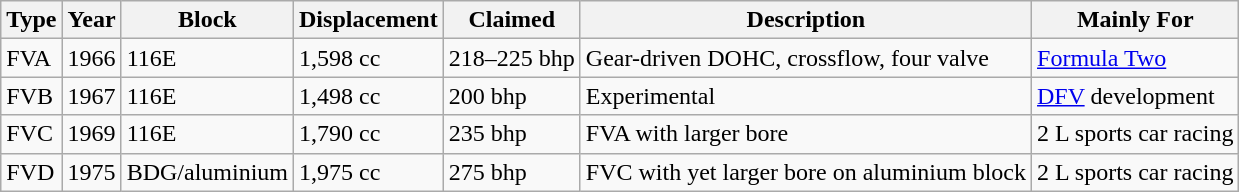<table class="wikitable">
<tr>
<th>Type</th>
<th>Year</th>
<th>Block</th>
<th>Displacement</th>
<th>Claimed</th>
<th>Description</th>
<th>Mainly For</th>
</tr>
<tr>
<td>FVA</td>
<td>1966</td>
<td>116E</td>
<td>1,598 cc</td>
<td>218–225 bhp</td>
<td>Gear-driven DOHC, crossflow, four valve</td>
<td><a href='#'>Formula Two</a></td>
</tr>
<tr>
<td>FVB</td>
<td>1967</td>
<td>116E</td>
<td>1,498 cc</td>
<td>200 bhp</td>
<td>Experimental</td>
<td><a href='#'>DFV</a> development</td>
</tr>
<tr>
<td>FVC</td>
<td>1969</td>
<td>116E</td>
<td>1,790 cc</td>
<td>235 bhp</td>
<td>FVA with larger bore</td>
<td>2 L sports car racing</td>
</tr>
<tr>
<td>FVD</td>
<td>1975</td>
<td>BDG/aluminium</td>
<td>1,975 cc</td>
<td>275 bhp</td>
<td>FVC with yet larger bore on aluminium block</td>
<td>2 L sports car racing</td>
</tr>
</table>
